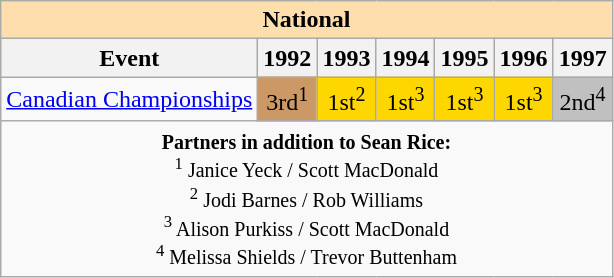<table class="wikitable" style="text-align:center">
<tr>
<th style="background-color: #ffdead; " colspan=7 align=center>National</th>
</tr>
<tr>
<th>Event</th>
<th>1992</th>
<th>1993</th>
<th>1994</th>
<th>1995</th>
<th>1996</th>
<th>1997</th>
</tr>
<tr>
<td align=left><a href='#'>Canadian Championships</a></td>
<td bgcolor=cc9966>3rd<sup>1</sup></td>
<td bgcolor=gold>1st<sup>2</sup></td>
<td bgcolor=gold>1st<sup>3</sup></td>
<td bgcolor=gold>1st<sup>3</sup></td>
<td bgcolor=gold>1st<sup>3</sup></td>
<td bgcolor=silver>2nd<sup>4</sup></td>
</tr>
<tr>
<td colspan=7 align=center><small> <strong>Partners in addition to Sean Rice:</strong> <br> <sup>1</sup> Janice Yeck / Scott MacDonald <br> <sup>2</sup> Jodi Barnes / Rob Williams <br> <sup>3</sup> Alison Purkiss / Scott MacDonald <br> <sup>4</sup> Melissa Shields / Trevor Buttenham </small></td>
</tr>
</table>
